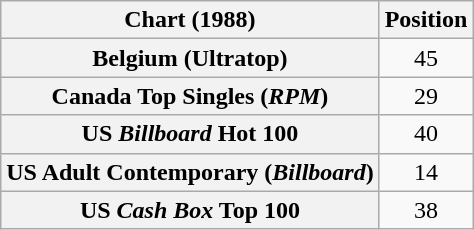<table class="wikitable sortable plainrowheaders" style="text-align:center">
<tr>
<th>Chart (1988)</th>
<th>Position</th>
</tr>
<tr>
<th scope="row">Belgium (Ultratop)</th>
<td>45</td>
</tr>
<tr>
<th scope="row">Canada Top Singles (<em>RPM</em>)</th>
<td>29</td>
</tr>
<tr>
<th scope="row">US <em>Billboard</em> Hot 100</th>
<td>40</td>
</tr>
<tr>
<th scope="row">US Adult Contemporary (<em>Billboard</em>)</th>
<td>14</td>
</tr>
<tr>
<th scope="row">US <em>Cash Box</em> Top 100</th>
<td>38</td>
</tr>
</table>
